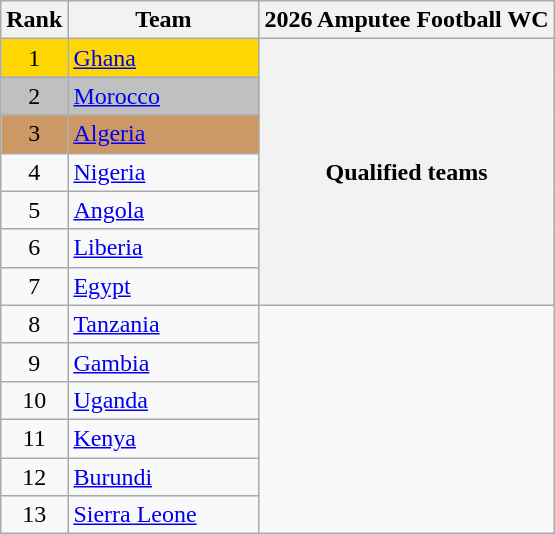<table class=wikitable>
<tr>
<th width=20>Rank</th>
<th width=120>Team</th>
<th>2026 Amputee Football WC</th>
</tr>
<tr bgcolor=gold>
<td align=center>1</td>
<td> <a href='#'>Ghana</a></td>
<th rowspan=7>Qualified teams</th>
</tr>
<tr bgcolor=silver>
<td align=center>2</td>
<td> <a href='#'>Morocco</a></td>
</tr>
<tr bgcolor=#c96>
<td align=center>3</td>
<td> <a href='#'>Algeria</a></td>
</tr>
<tr>
<td align=center>4</td>
<td> <a href='#'>Nigeria</a></td>
</tr>
<tr>
<td align=center>5</td>
<td> <a href='#'>Angola</a></td>
</tr>
<tr>
<td align=center>6</td>
<td> <a href='#'>Liberia</a></td>
</tr>
<tr>
<td align=center>7</td>
<td> <a href='#'>Egypt</a></td>
</tr>
<tr>
<td align=center>8</td>
<td> <a href='#'>Tanzania</a></td>
</tr>
<tr>
<td align=center>9</td>
<td> <a href='#'>Gambia</a></td>
</tr>
<tr>
<td align=center>10</td>
<td> <a href='#'>Uganda</a></td>
</tr>
<tr>
<td align=center>11</td>
<td> <a href='#'>Kenya</a></td>
</tr>
<tr>
<td align=center>12</td>
<td> <a href='#'>Burundi</a></td>
</tr>
<tr>
<td align=center>13</td>
<td> <a href='#'>Sierra Leone</a></td>
</tr>
</table>
